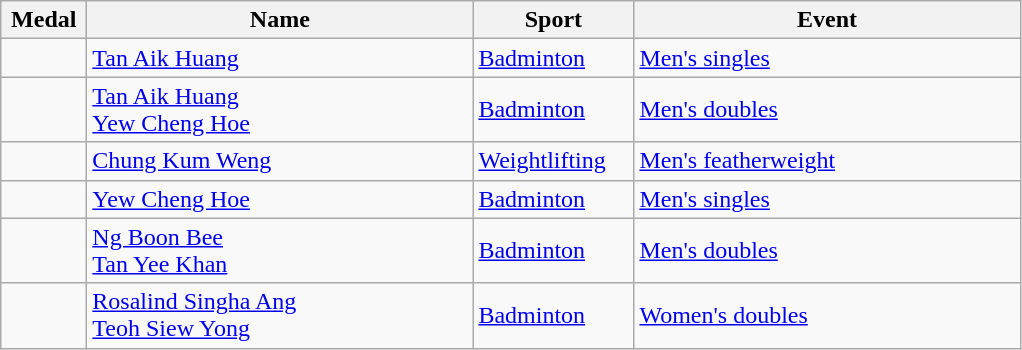<table class="wikitable sortable" style="font-size:100%">
<tr>
<th width="50">Medal</th>
<th width="250">Name</th>
<th width="100">Sport</th>
<th width="250">Event</th>
</tr>
<tr>
<td></td>
<td><a href='#'>Tan Aik Huang</a></td>
<td><a href='#'>Badminton</a></td>
<td><a href='#'>Men's singles</a></td>
</tr>
<tr>
<td></td>
<td><a href='#'>Tan Aik Huang</a><br><a href='#'>Yew Cheng Hoe</a></td>
<td><a href='#'>Badminton</a></td>
<td><a href='#'>Men's doubles</a></td>
</tr>
<tr>
<td></td>
<td><a href='#'>Chung Kum Weng</a></td>
<td><a href='#'>Weightlifting</a></td>
<td><a href='#'>Men's featherweight</a></td>
</tr>
<tr>
<td></td>
<td><a href='#'>Yew Cheng Hoe</a></td>
<td><a href='#'>Badminton</a></td>
<td><a href='#'>Men's singles</a></td>
</tr>
<tr>
<td></td>
<td><a href='#'>Ng Boon Bee</a><br><a href='#'>Tan Yee Khan</a></td>
<td><a href='#'>Badminton</a></td>
<td><a href='#'>Men's doubles</a></td>
</tr>
<tr>
<td></td>
<td><a href='#'>Rosalind Singha Ang</a><br><a href='#'>Teoh Siew Yong</a></td>
<td><a href='#'>Badminton</a></td>
<td><a href='#'>Women's doubles</a></td>
</tr>
</table>
